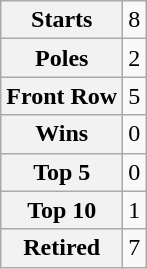<table class="wikitable" style="text-align:center">
<tr>
<th>Starts</th>
<td>8</td>
</tr>
<tr>
<th>Poles</th>
<td>2</td>
</tr>
<tr>
<th>Front Row</th>
<td>5</td>
</tr>
<tr>
<th>Wins</th>
<td>0</td>
</tr>
<tr>
<th>Top 5</th>
<td>0</td>
</tr>
<tr>
<th>Top 10</th>
<td>1</td>
</tr>
<tr>
<th>Retired</th>
<td>7</td>
</tr>
</table>
